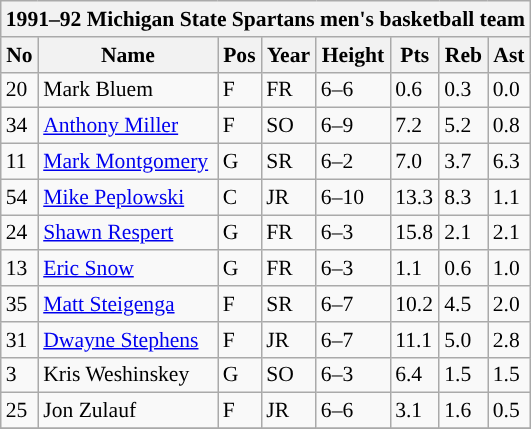<table class="wikitable sortable" style="font-size: 90%" |->
<tr>
<th colspan=9 style=>1991–92 Michigan State Spartans men's basketball team</th>
</tr>
<tr>
<th style="background:#">No</th>
<th style="background:#">Name</th>
<th style="background:#">Pos</th>
<th style="background:#">Year</th>
<th style="background:#">Height</th>
<th style="background:#">Pts</th>
<th style="background:#">Reb</th>
<th style="background:#">Ast</th>
</tr>
<tr>
<td>20</td>
<td>Mark Bluem</td>
<td>F</td>
<td>FR</td>
<td>6–6</td>
<td>0.6</td>
<td>0.3</td>
<td>0.0</td>
</tr>
<tr>
<td>34</td>
<td><a href='#'>Anthony Miller</a></td>
<td>F</td>
<td>SO</td>
<td>6–9</td>
<td>7.2</td>
<td>5.2</td>
<td>0.8</td>
</tr>
<tr>
<td>11</td>
<td><a href='#'>Mark Montgomery</a></td>
<td>G</td>
<td>SR</td>
<td>6–2</td>
<td>7.0</td>
<td>3.7</td>
<td>6.3</td>
</tr>
<tr>
<td>54</td>
<td><a href='#'>Mike Peplowski</a></td>
<td>C</td>
<td>JR</td>
<td>6–10</td>
<td>13.3</td>
<td>8.3</td>
<td>1.1</td>
</tr>
<tr>
<td>24</td>
<td><a href='#'>Shawn Respert</a></td>
<td>G</td>
<td>FR</td>
<td>6–3</td>
<td>15.8</td>
<td>2.1</td>
<td>2.1</td>
</tr>
<tr>
<td>13</td>
<td><a href='#'>Eric Snow</a></td>
<td>G</td>
<td>FR</td>
<td>6–3</td>
<td>1.1</td>
<td>0.6</td>
<td>1.0</td>
</tr>
<tr>
<td>35</td>
<td><a href='#'>Matt Steigenga</a></td>
<td>F</td>
<td>SR</td>
<td>6–7</td>
<td>10.2</td>
<td>4.5</td>
<td>2.0</td>
</tr>
<tr>
<td>31</td>
<td><a href='#'>Dwayne Stephens</a></td>
<td>F</td>
<td>JR</td>
<td>6–7</td>
<td>11.1</td>
<td>5.0</td>
<td>2.8</td>
</tr>
<tr>
<td>3</td>
<td>Kris Weshinskey</td>
<td>G</td>
<td>SO</td>
<td>6–3</td>
<td>6.4</td>
<td>1.5</td>
<td>1.5</td>
</tr>
<tr>
<td>25</td>
<td>Jon Zulauf</td>
<td>F</td>
<td>JR</td>
<td>6–6</td>
<td>3.1</td>
<td>1.6</td>
<td>0.5</td>
</tr>
<tr>
</tr>
</table>
